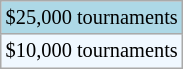<table class="wikitable" style="font-size:85%;">
<tr style="background:lightblue;">
<td>$25,000 tournaments</td>
</tr>
<tr style="background:#f0f8ff;">
<td>$10,000 tournaments</td>
</tr>
</table>
